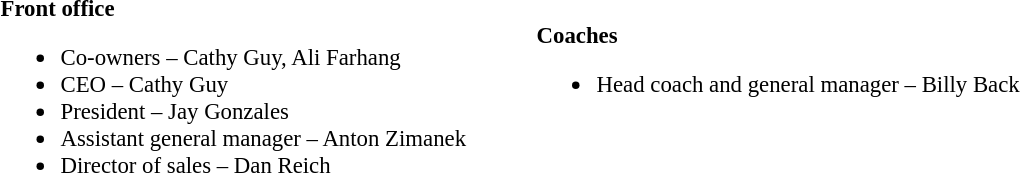<table class="toccolours" style="text-align: left;">
<tr>
<td colspan=7 align="right"></td>
</tr>
<tr>
<td valign="top"></td>
<td style="font-size: 95%;" valign="top"><strong>Front office</strong><br><ul><li>Co-owners – Cathy Guy, Ali Farhang</li><li>CEO – Cathy Guy</li><li>President – Jay Gonzales</li><li>Assistant general manager – Anton Zimanek</li><li>Director of sales – Dan Reich</li></ul></td>
<td width="35"> </td>
<td valign="top"></td>
<td style="font-size: 95%;" valign="top"><br><strong>Coaches</strong><ul><li>Head coach and general manager – Billy Back</li></ul></td>
</tr>
</table>
